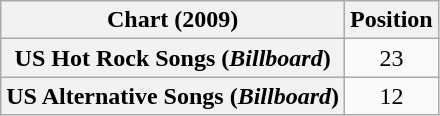<table class="wikitable sortable plainrowheaders" style="text-align:center">
<tr>
<th scope="col">Chart (2009)</th>
<th scope="col">Position</th>
</tr>
<tr>
<th scope="row">US Hot Rock Songs (<em>Billboard</em>)</th>
<td>23</td>
</tr>
<tr>
<th scope="row">US Alternative Songs (<em>Billboard</em>)</th>
<td>12</td>
</tr>
</table>
